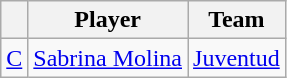<table class="wikitable">
<tr>
<th style="text-align:center;"></th>
<th style="text-align:center;">Player</th>
<th style="text-align:center;">Team</th>
</tr>
<tr>
<td style="text-align:center;"><a href='#'>C</a></td>
<td> <a href='#'>Sabrina Molina</a></td>
<td><a href='#'>Juventud</a></td>
</tr>
</table>
